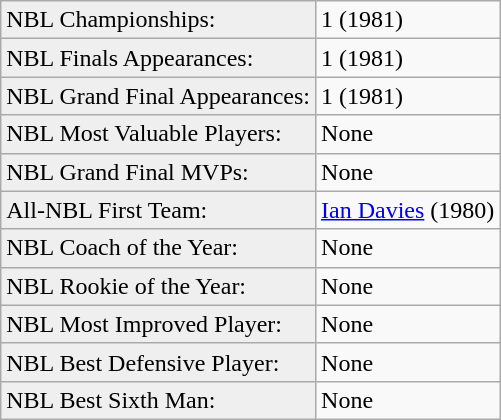<table class="wikitable">
<tr align=left>
<td style="background:#efefef;">NBL Championships:</td>
<td>1 (1981)</td>
</tr>
<tr>
<td style="background:#efefef;">NBL Finals Appearances:</td>
<td>1 (1981)</td>
</tr>
<tr>
<td style="background:#efefef;">NBL Grand Final Appearances:</td>
<td>1 (1981)</td>
</tr>
<tr>
<td style="background:#efefef;">NBL Most Valuable Players:</td>
<td>None</td>
</tr>
<tr>
<td style="background:#efefef;">NBL Grand Final MVPs:</td>
<td>None</td>
</tr>
<tr>
<td style="background:#efefef;">All-NBL First Team:</td>
<td><a href='#'>Ian Davies</a> (1980)</td>
</tr>
<tr>
<td style="background:#efefef;">NBL Coach of the Year:</td>
<td>None</td>
</tr>
<tr>
<td style="background:#efefef;">NBL Rookie of the Year:</td>
<td>None</td>
</tr>
<tr>
<td style="background:#efefef;">NBL Most Improved Player:</td>
<td>None</td>
</tr>
<tr>
<td style="background:#efefef;">NBL Best Defensive Player:</td>
<td>None</td>
</tr>
<tr>
<td style="background:#efefef;">NBL Best Sixth Man:</td>
<td>None</td>
</tr>
</table>
